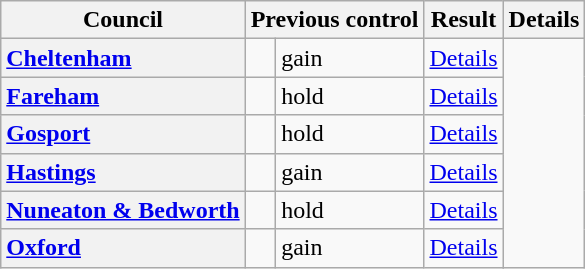<table class="wikitable sortable" border="1">
<tr>
<th scope="col">Council</th>
<th colspan=2>Previous control</th>
<th colspan=2>Result</th>
<th class="unsortable" scope="col">Details</th>
</tr>
<tr>
<th scope="row" style="text-align: left;"><a href='#'>Cheltenham</a></th>
<td></td>
<td> gain</td>
<td><a href='#'>Details</a></td>
</tr>
<tr>
<th scope="row" style="text-align: left;"><a href='#'>Fareham</a></th>
<td></td>
<td> hold</td>
<td><a href='#'>Details</a></td>
</tr>
<tr>
<th scope="row" style="text-align: left;"><a href='#'>Gosport</a></th>
<td></td>
<td> hold</td>
<td><a href='#'>Details</a></td>
</tr>
<tr>
<th scope="row" style="text-align: left;"><a href='#'>Hastings</a></th>
<td></td>
<td> gain</td>
<td><a href='#'>Details</a></td>
</tr>
<tr>
<th scope="row" style="text-align: left;"><a href='#'>Nuneaton & Bedworth</a></th>
<td></td>
<td> hold</td>
<td><a href='#'>Details</a></td>
</tr>
<tr>
<th scope="row" style="text-align: left;"><a href='#'>Oxford</a></th>
<td></td>
<td> gain</td>
<td><a href='#'>Details</a></td>
</tr>
</table>
